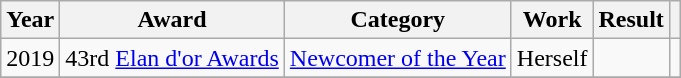<table class="wikitable plainrowheaders unsortable">
<tr>
<th scope="col">Year</th>
<th scope="col">Award</th>
<th scope="col">Category</th>
<th scope="col">Work</th>
<th scope="col">Result</th>
<th scope="col"></th>
</tr>
<tr>
<td>2019</td>
<td>43rd <a href='#'>Elan d'or Awards</a></td>
<td><a href='#'>Newcomer of the Year</a></td>
<td>Herself</td>
<td></td>
<td></td>
</tr>
<tr>
</tr>
</table>
